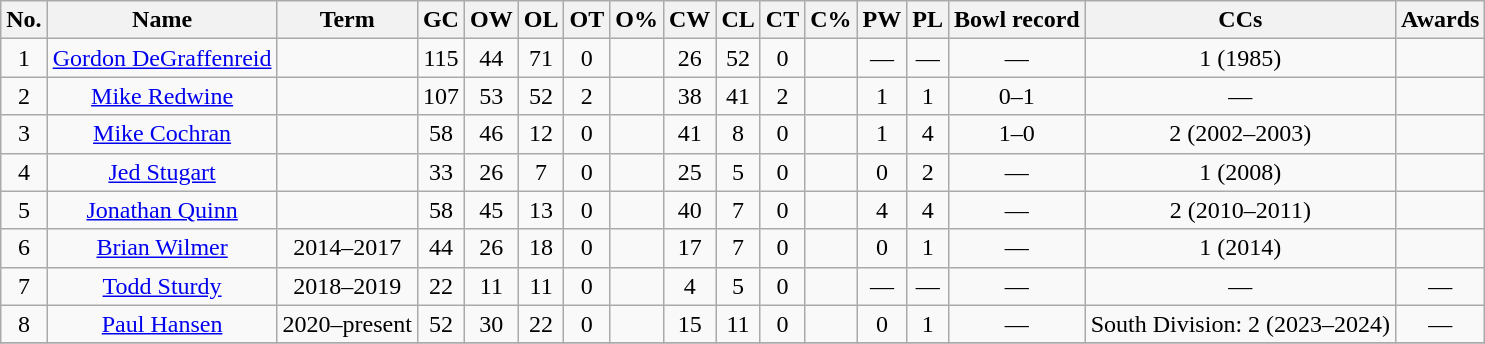<table class="wikitable sortable" style="text-align:center">
<tr>
<th>No.</th>
<th>Name</th>
<th>Term</th>
<th>GC</th>
<th>OW</th>
<th>OL</th>
<th>OT</th>
<th>O%</th>
<th>CW</th>
<th>CL</th>
<th>CT</th>
<th>C%</th>
<th>PW</th>
<th>PL</th>
<th>Bowl record</th>
<th>CCs</th>
<th class="unsortable">Awards</th>
</tr>
<tr>
<td>1</td>
<td><a href='#'>Gordon DeGraffenreid</a></td>
<td></td>
<td>115</td>
<td>44</td>
<td>71</td>
<td>0</td>
<td></td>
<td>26</td>
<td>52</td>
<td>0</td>
<td></td>
<td>—</td>
<td>—</td>
<td>—</td>
<td>1 (1985)</td>
<td></td>
</tr>
<tr>
<td>2</td>
<td><a href='#'>Mike Redwine</a></td>
<td></td>
<td>107</td>
<td>53</td>
<td>52</td>
<td>2</td>
<td></td>
<td>38</td>
<td>41</td>
<td>2</td>
<td></td>
<td>1</td>
<td>1</td>
<td>0–1</td>
<td>—</td>
<td></td>
</tr>
<tr>
<td>3</td>
<td><a href='#'>Mike Cochran</a></td>
<td></td>
<td>58</td>
<td>46</td>
<td>12</td>
<td>0</td>
<td></td>
<td>41</td>
<td>8</td>
<td>0</td>
<td></td>
<td>1</td>
<td>4</td>
<td>1–0</td>
<td>2 (2002–2003)</td>
<td></td>
</tr>
<tr>
<td>4</td>
<td><a href='#'>Jed Stugart</a></td>
<td></td>
<td>33</td>
<td>26</td>
<td>7</td>
<td>0</td>
<td></td>
<td>25</td>
<td>5</td>
<td>0</td>
<td></td>
<td>0</td>
<td>2</td>
<td>—</td>
<td>1 (2008)</td>
<td></td>
</tr>
<tr>
<td>5</td>
<td><a href='#'>Jonathan Quinn</a></td>
<td></td>
<td>58</td>
<td>45</td>
<td>13</td>
<td>0</td>
<td></td>
<td>40</td>
<td>7</td>
<td>0</td>
<td></td>
<td>4</td>
<td>4</td>
<td>—</td>
<td>2 (2010–2011)</td>
<td></td>
</tr>
<tr>
<td>6</td>
<td><a href='#'>Brian Wilmer</a></td>
<td>2014–2017</td>
<td>44</td>
<td>26</td>
<td>18</td>
<td>0</td>
<td></td>
<td>17</td>
<td>7</td>
<td>0</td>
<td></td>
<td>0</td>
<td>1</td>
<td>—</td>
<td>1 (2014)</td>
<td></td>
</tr>
<tr>
<td>7</td>
<td><a href='#'>Todd Sturdy</a></td>
<td>2018–2019</td>
<td>22</td>
<td>11</td>
<td>11</td>
<td>0</td>
<td></td>
<td>4</td>
<td>5</td>
<td>0</td>
<td></td>
<td>—</td>
<td>—</td>
<td>—</td>
<td>—</td>
<td>—</td>
</tr>
<tr>
<td>8</td>
<td><a href='#'>Paul Hansen</a></td>
<td>2020–present</td>
<td>52</td>
<td>30</td>
<td>22</td>
<td>0</td>
<td></td>
<td>15</td>
<td>11</td>
<td>0</td>
<td></td>
<td>0</td>
<td>1</td>
<td>—</td>
<td>South Division: 2 (2023–2024)</td>
<td>—</td>
</tr>
<tr>
</tr>
</table>
